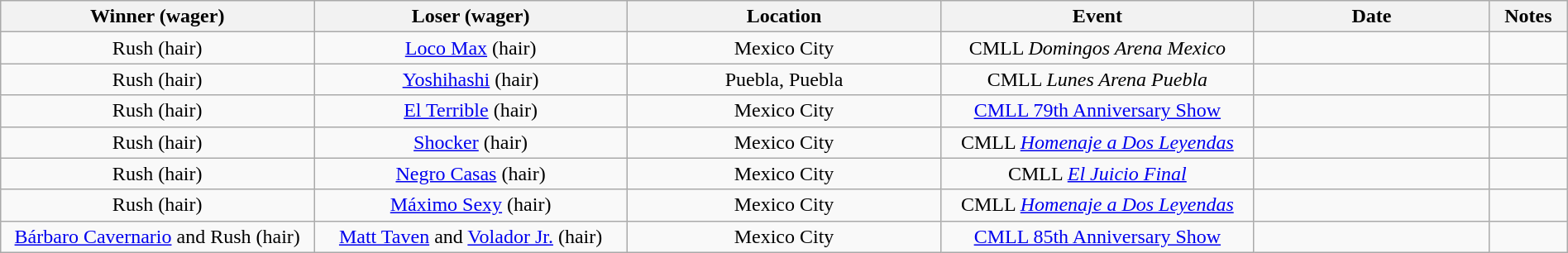<table class="wikitable sortable" width=100%  style="text-align: center">
<tr>
<th width=20% scope="col">Winner (wager)</th>
<th width=20% scope="col">Loser (wager)</th>
<th width=20% scope="col">Location</th>
<th width=20% scope="col">Event</th>
<th width=15% scope="col">Date</th>
<th class="unsortable" width=5% scope="col">Notes</th>
</tr>
<tr>
<td>Rush (hair)</td>
<td><a href='#'>Loco Max</a> (hair)</td>
<td>Mexico City</td>
<td>CMLL <em>Domingos Arena Mexico</em></td>
<td></td>
<td></td>
</tr>
<tr>
<td>Rush (hair)</td>
<td><a href='#'>Yoshihashi</a> (hair)</td>
<td>Puebla, Puebla</td>
<td>CMLL <em>Lunes Arena Puebla</em></td>
<td></td>
<td></td>
</tr>
<tr>
<td>Rush (hair)</td>
<td><a href='#'>El Terrible</a> (hair)</td>
<td>Mexico City</td>
<td><a href='#'>CMLL 79th Anniversary Show</a></td>
<td></td>
<td></td>
</tr>
<tr>
<td>Rush (hair)</td>
<td><a href='#'>Shocker</a> (hair)</td>
<td>Mexico City</td>
<td>CMLL <em><a href='#'>Homenaje a Dos Leyendas</a></em></td>
<td></td>
<td></td>
</tr>
<tr>
<td>Rush (hair)</td>
<td><a href='#'>Negro Casas</a> (hair)</td>
<td>Mexico City</td>
<td>CMLL <em><a href='#'>El Juicio Final</a></em></td>
<td></td>
<td></td>
</tr>
<tr>
<td>Rush (hair)</td>
<td><a href='#'>Máximo Sexy</a> (hair)</td>
<td>Mexico City</td>
<td>CMLL <em><a href='#'>Homenaje a Dos Leyendas</a></em></td>
<td></td>
<td></td>
</tr>
<tr>
<td><a href='#'>Bárbaro Cavernario</a> and Rush (hair)</td>
<td><a href='#'>Matt Taven</a> and <a href='#'>Volador Jr.</a> (hair)</td>
<td>Mexico City</td>
<td><a href='#'>CMLL 85th Anniversary Show</a></td>
<td></td>
<td></td>
</tr>
</table>
